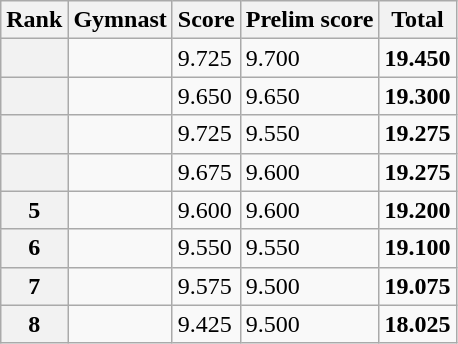<table class="wikitable sortable">
<tr>
<th scope="col">Rank</th>
<th scope="col">Gymnast</th>
<th scope="col">Score</th>
<th scope="col">Prelim score</th>
<th scope="col">Total</th>
</tr>
<tr>
<th scope="row"></th>
<td></td>
<td>9.725</td>
<td>9.700</td>
<td><strong>19.450</strong></td>
</tr>
<tr>
<th scope="row"></th>
<td></td>
<td>9.650</td>
<td>9.650</td>
<td><strong>19.300</strong></td>
</tr>
<tr>
<th scope="row"></th>
<td></td>
<td>9.725</td>
<td>9.550</td>
<td><strong>19.275</strong></td>
</tr>
<tr>
<th scope="row"></th>
<td></td>
<td>9.675</td>
<td>9.600</td>
<td><strong>19.275</strong></td>
</tr>
<tr>
<th scope="row">5</th>
<td></td>
<td>9.600</td>
<td>9.600</td>
<td><strong>19.200</strong></td>
</tr>
<tr>
<th scope="row">6</th>
<td></td>
<td>9.550</td>
<td>9.550</td>
<td><strong>19.100</strong></td>
</tr>
<tr>
<th scope="row">7</th>
<td></td>
<td>9.575</td>
<td>9.500</td>
<td><strong>19.075</strong></td>
</tr>
<tr>
<th scope="row">8</th>
<td></td>
<td>9.425</td>
<td>9.500</td>
<td><strong>18.025</strong></td>
</tr>
</table>
